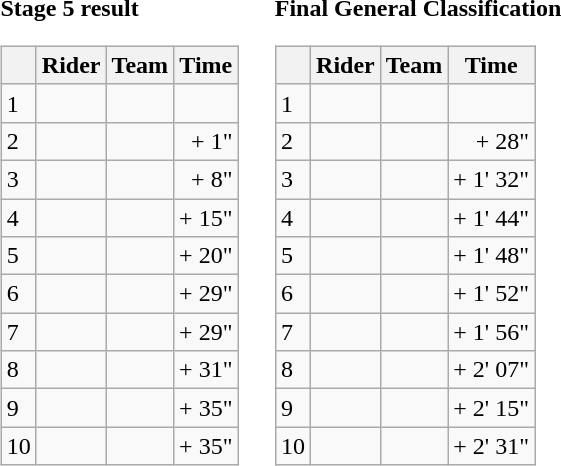<table>
<tr>
<td><strong>Stage 5 result</strong><br><table class="wikitable">
<tr>
<th></th>
<th>Rider</th>
<th>Team</th>
<th>Time</th>
</tr>
<tr>
<td>1</td>
<td></td>
<td></td>
<td align="right"></td>
</tr>
<tr>
<td>2</td>
<td></td>
<td></td>
<td align="right">+ 1"</td>
</tr>
<tr>
<td>3</td>
<td></td>
<td></td>
<td align="right">+ 8"</td>
</tr>
<tr>
<td>4</td>
<td></td>
<td></td>
<td align="right">+ 15"</td>
</tr>
<tr>
<td>5</td>
<td></td>
<td></td>
<td align="right">+ 20"</td>
</tr>
<tr>
<td>6</td>
<td></td>
<td></td>
<td align="right">+ 29"</td>
</tr>
<tr>
<td>7</td>
<td> </td>
<td></td>
<td align="right">+ 29"</td>
</tr>
<tr>
<td>8</td>
<td></td>
<td></td>
<td align="right">+ 31"</td>
</tr>
<tr>
<td>9</td>
<td></td>
<td></td>
<td align="right">+ 35"</td>
</tr>
<tr>
<td>10</td>
<td></td>
<td></td>
<td align="right">+ 35"</td>
</tr>
</table>
</td>
<td></td>
<td><strong>Final General Classification</strong><br><table class="wikitable">
<tr>
<th></th>
<th>Rider</th>
<th>Team</th>
<th>Time</th>
</tr>
<tr>
<td>1</td>
<td> </td>
<td></td>
<td align="right"></td>
</tr>
<tr>
<td>2</td>
<td></td>
<td></td>
<td align="right">+ 28"</td>
</tr>
<tr>
<td>3</td>
<td></td>
<td></td>
<td align="right">+ 1' 32"</td>
</tr>
<tr>
<td>4</td>
<td></td>
<td></td>
<td align="right">+ 1' 44"</td>
</tr>
<tr>
<td>5</td>
<td></td>
<td></td>
<td align="right">+ 1' 48"</td>
</tr>
<tr>
<td>6</td>
<td></td>
<td></td>
<td align="right">+ 1' 52"</td>
</tr>
<tr>
<td>7</td>
<td></td>
<td></td>
<td align="right">+ 1' 56"</td>
</tr>
<tr>
<td>8</td>
<td></td>
<td></td>
<td align="right">+ 2' 07"</td>
</tr>
<tr>
<td>9</td>
<td> </td>
<td></td>
<td align="right">+ 2' 15"</td>
</tr>
<tr>
<td>10</td>
<td></td>
<td></td>
<td align="right">+ 2' 31"</td>
</tr>
</table>
</td>
</tr>
</table>
